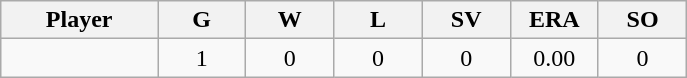<table class="wikitable sortable">
<tr>
<th bgcolor="#DDDDFF" width="16%">Player</th>
<th bgcolor="#DDDDFF" width="9%">G</th>
<th bgcolor="#DDDDFF" width="9%">W</th>
<th bgcolor="#DDDDFF" width="9%">L</th>
<th bgcolor="#DDDDFF" width="9%">SV</th>
<th bgcolor="#DDDDFF" width="9%">ERA</th>
<th bgcolor="#DDDDFF" width="9%">SO</th>
</tr>
<tr align="center">
<td></td>
<td>1</td>
<td>0</td>
<td>0</td>
<td>0</td>
<td>0.00</td>
<td>0</td>
</tr>
</table>
